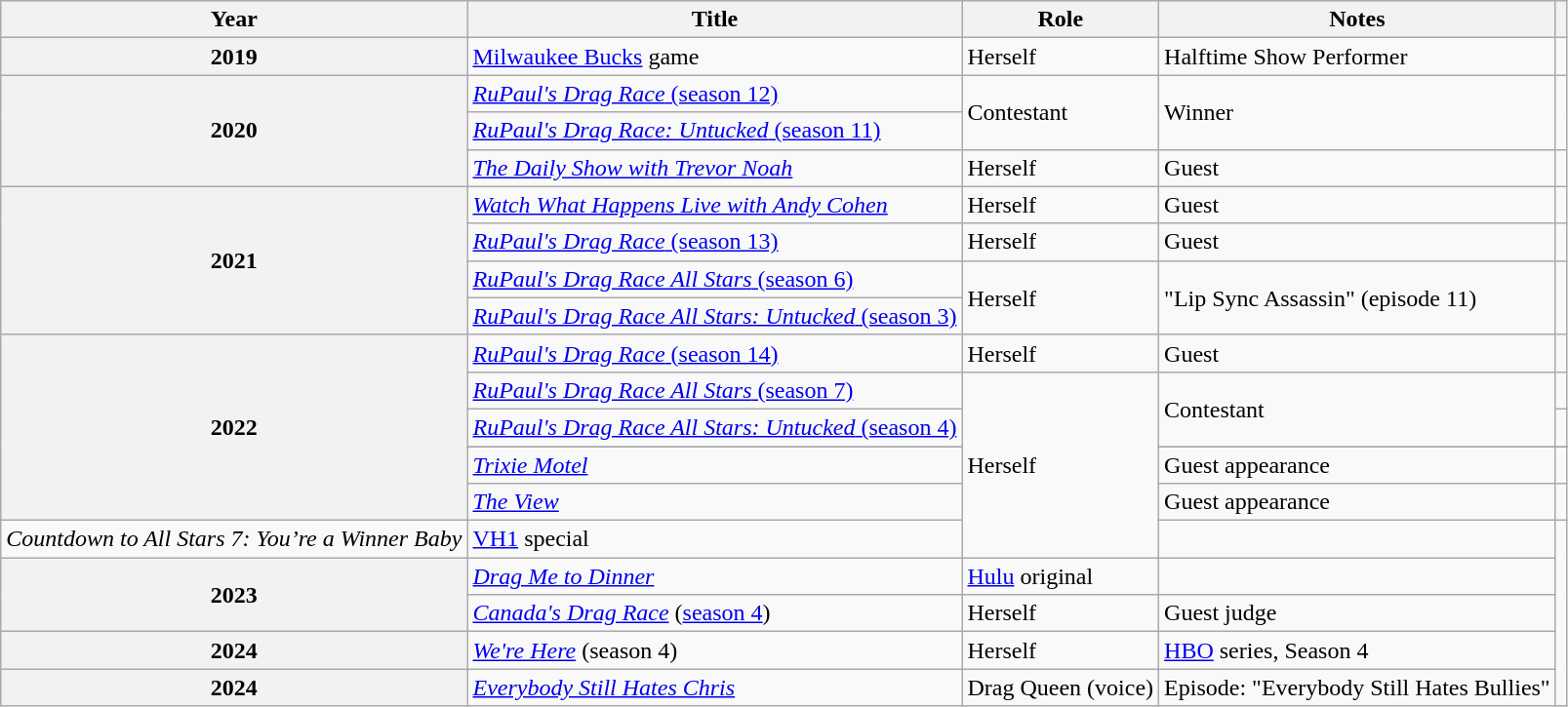<table class="wikitable plainrowheaders sortable">
<tr>
<th scope="col">Year</th>
<th scope="col">Title</th>
<th scope="col">Role</th>
<th scope="col">Notes</th>
<th style="text-align: center;" class="unsortable"></th>
</tr>
<tr>
<th scope="row">2019</th>
<td><a href='#'>Milwaukee Bucks</a> game</td>
<td>Herself</td>
<td>Halftime Show Performer</td>
<td style="text-align: center;"></td>
</tr>
<tr>
<th scope="row" rowspan="3">2020</th>
<td scope="row"><a href='#'><em>RuPaul's Drag Race</em> (season 12)</a></td>
<td rowspan="2">Contestant</td>
<td rowspan="2">Winner</td>
<td rowspan="2" style="text-align: center;"></td>
</tr>
<tr>
<td scope="row"><a href='#'><em>RuPaul's Drag Race: Untucked</em> (season 11)</a></td>
</tr>
<tr>
<td scope="row"><em><a href='#'>The Daily Show with Trevor Noah</a></em></td>
<td>Herself</td>
<td>Guest</td>
<td style="text-align: center;"></td>
</tr>
<tr>
<th scope="row" rowspan="4">2021</th>
<td scope="row"><em><a href='#'>Watch What Happens Live with Andy Cohen</a></em></td>
<td>Herself</td>
<td>Guest</td>
<td style="text-align: center;"></td>
</tr>
<tr>
<td scope="row"><a href='#'><em>RuPaul's Drag Race</em> (season 13)</a></td>
<td>Herself</td>
<td>Guest</td>
<td style="text-align: center;"></td>
</tr>
<tr>
<td><a href='#'><em>RuPaul's Drag Race All Stars</em> (season 6)</a></td>
<td rowspan="2">Herself</td>
<td rowspan="2">"Lip Sync Assassin" (episode 11)</td>
<td rowspan="2" style="text-align: center;"></td>
</tr>
<tr>
<td scope="row"><a href='#'><em>RuPaul's Drag Race All Stars: Untucked</em> (season 3)</a></td>
</tr>
<tr>
<th scope="row" rowspan="6">2022</th>
<td scope="row"><a href='#'><em>RuPaul's Drag Race</em> (season 14)</a></td>
<td>Herself</td>
<td>Guest</td>
<td style="text-align: center;"></td>
</tr>
<tr>
<td><a href='#'><em>RuPaul's Drag Race All Stars</em> (season 7)</a></td>
<td rowspan="6">Herself</td>
<td rowspan="2">Contestant</td>
<td rowspan="1" style="text-align: center;"></td>
</tr>
<tr>
<td scope="row"><a href='#'><em>RuPaul's Drag Race All Stars: Untucked</em> (season 4)</a></td>
<td style="text-align: center;"></td>
</tr>
<tr>
</tr>
<tr>
<td><em><a href='#'>Trixie Motel</a></em></td>
<td>Guest appearance</td>
<td style="text-align: center;"></td>
</tr>
<tr>
<td><em><a href='#'>The View</a></em></td>
<td>Guest appearance</td>
<td></td>
</tr>
<tr>
<td><em>Countdown to All Stars 7: You’re a Winner Baby</em></td>
<td><a href='#'>VH1</a> special</td>
<td></td>
</tr>
<tr>
<th rowspan="2" scope="row">2023</th>
<td><em><a href='#'>Drag Me to Dinner</a></em></td>
<td><a href='#'>Hulu</a> original</td>
<td></td>
</tr>
<tr>
<td><em><a href='#'>Canada's Drag Race</a></em> (<a href='#'>season 4</a>)</td>
<td>Herself</td>
<td>Guest judge</td>
</tr>
<tr>
<th>2024</th>
<td><em><a href='#'>We're Here</a></em> (season 4)</td>
<td>Herself</td>
<td><a href='#'>HBO</a> series, Season 4</td>
</tr>
<tr>
<th>2024</th>
<td><em><a href='#'>Everybody Still Hates Chris</a></em></td>
<td>Drag Queen (voice)</td>
<td>Episode: "Everybody Still Hates Bullies"</td>
</tr>
</table>
